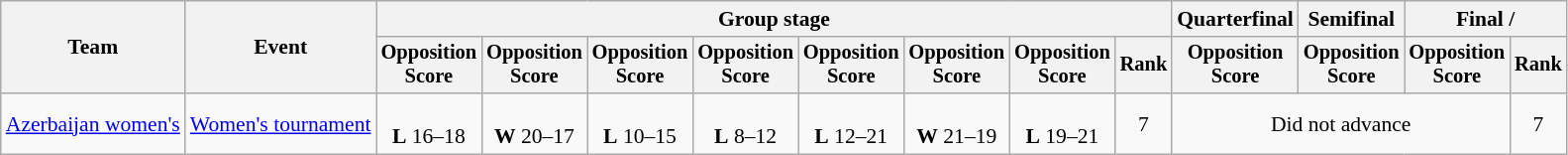<table class=wikitable style=font-size:90%;text-align:center>
<tr>
<th rowspan=2>Team</th>
<th rowspan=2>Event</th>
<th colspan=8>Group stage</th>
<th>Quarterfinal</th>
<th>Semifinal</th>
<th colspan=2>Final / </th>
</tr>
<tr style=font-size:95%>
<th>Opposition<br>Score</th>
<th>Opposition<br>Score</th>
<th>Opposition<br>Score</th>
<th>Opposition<br>Score</th>
<th>Opposition<br>Score</th>
<th>Opposition<br>Score</th>
<th>Opposition<br>Score</th>
<th>Rank</th>
<th>Opposition<br>Score</th>
<th>Opposition<br>Score</th>
<th>Opposition<br>Score</th>
<th>Rank</th>
</tr>
<tr>
<td align=left><a href='#'>Azerbaijan women's</a></td>
<td align=left><a href='#'>Women's tournament</a></td>
<td><br><strong>L</strong> 16–18</td>
<td><br><strong>W</strong> 20–17</td>
<td><br><strong>L</strong> 10–15</td>
<td><br><strong>L</strong> 8–12</td>
<td><br><strong>L</strong> 12–21</td>
<td><br><strong>W</strong> 21–19</td>
<td><br><strong>L</strong> 19–21</td>
<td>7</td>
<td colspan=3>Did not advance</td>
<td>7</td>
</tr>
</table>
